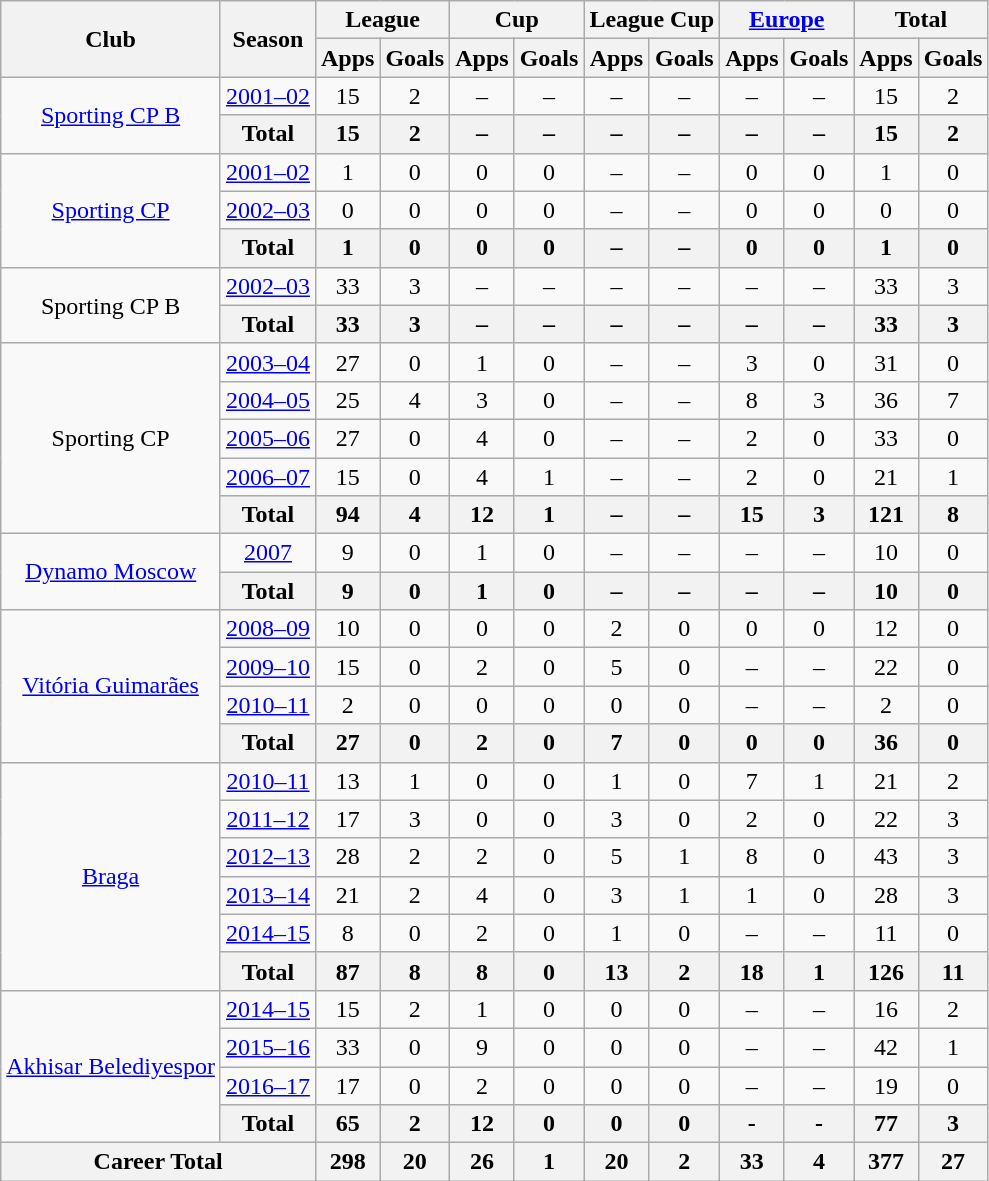<table class="wikitable" style="text-align:center;">
<tr>
<th rowspan="2">Club</th>
<th rowspan="2">Season</th>
<th colspan="2">League</th>
<th colspan="2">Cup</th>
<th colspan="2">League Cup</th>
<th colspan="2"><a href='#'>Europe</a></th>
<th colspan="2">Total</th>
</tr>
<tr>
<th>Apps</th>
<th>Goals</th>
<th>Apps</th>
<th>Goals</th>
<th>Apps</th>
<th>Goals</th>
<th>Apps</th>
<th>Goals</th>
<th>Apps</th>
<th>Goals</th>
</tr>
<tr>
<td rowspan="2" valign="center"><a href='#'>Sporting CP B</a></td>
<td><a href='#'>2001–02</a></td>
<td>15</td>
<td>2</td>
<td>–</td>
<td>–</td>
<td>–</td>
<td>–</td>
<td>–</td>
<td>–</td>
<td>15</td>
<td>2</td>
</tr>
<tr>
<th>Total</th>
<th>15</th>
<th>2</th>
<th>–</th>
<th>–</th>
<th>–</th>
<th>–</th>
<th>–</th>
<th>–</th>
<th>15</th>
<th>2</th>
</tr>
<tr>
<td rowspan="3" valign="center"><a href='#'>Sporting CP</a></td>
<td><a href='#'>2001–02</a></td>
<td>1</td>
<td>0</td>
<td>0</td>
<td>0</td>
<td>–</td>
<td>–</td>
<td>0</td>
<td>0</td>
<td>1</td>
<td>0</td>
</tr>
<tr>
<td><a href='#'>2002–03</a></td>
<td>0</td>
<td>0</td>
<td>0</td>
<td>0</td>
<td>–</td>
<td>–</td>
<td>0</td>
<td>0</td>
<td>0</td>
<td>0</td>
</tr>
<tr>
<th>Total</th>
<th>1</th>
<th>0</th>
<th>0</th>
<th>0</th>
<th>–</th>
<th>–</th>
<th>0</th>
<th>0</th>
<th>1</th>
<th>0</th>
</tr>
<tr>
<td rowspan="2" valign="center">Sporting CP B</td>
<td><a href='#'>2002–03</a></td>
<td>33</td>
<td>3</td>
<td>–</td>
<td>–</td>
<td>–</td>
<td>–</td>
<td>–</td>
<td>–</td>
<td>33</td>
<td>3</td>
</tr>
<tr>
<th>Total</th>
<th>33</th>
<th>3</th>
<th>–</th>
<th>–</th>
<th>–</th>
<th>–</th>
<th>–</th>
<th>–</th>
<th>33</th>
<th>3</th>
</tr>
<tr>
<td rowspan="5" valign="center">Sporting CP</td>
<td><a href='#'>2003–04</a></td>
<td>27</td>
<td>0</td>
<td>1</td>
<td>0</td>
<td>–</td>
<td>–</td>
<td>3</td>
<td>0</td>
<td>31</td>
<td>0</td>
</tr>
<tr>
<td><a href='#'>2004–05</a></td>
<td>25</td>
<td>4</td>
<td>3</td>
<td>0</td>
<td>–</td>
<td>–</td>
<td>8</td>
<td>3</td>
<td>36</td>
<td>7</td>
</tr>
<tr>
<td><a href='#'>2005–06</a></td>
<td>27</td>
<td>0</td>
<td>4</td>
<td>0</td>
<td>–</td>
<td>–</td>
<td>2</td>
<td>0</td>
<td>33</td>
<td>0</td>
</tr>
<tr>
<td><a href='#'>2006–07</a></td>
<td>15</td>
<td>0</td>
<td>4</td>
<td>1</td>
<td>–</td>
<td>–</td>
<td>2</td>
<td>0</td>
<td>21</td>
<td>1</td>
</tr>
<tr>
<th>Total</th>
<th>94</th>
<th>4</th>
<th>12</th>
<th>1</th>
<th>–</th>
<th>–</th>
<th>15</th>
<th>3</th>
<th>121</th>
<th>8</th>
</tr>
<tr>
<td rowspan="2" valign="center"><a href='#'>Dynamo Moscow</a></td>
<td><a href='#'>2007</a></td>
<td>9</td>
<td>0</td>
<td>1</td>
<td>0</td>
<td>–</td>
<td>–</td>
<td>–</td>
<td>–</td>
<td>10</td>
<td>0</td>
</tr>
<tr>
<th>Total</th>
<th>9</th>
<th>0</th>
<th>1</th>
<th>0</th>
<th>–</th>
<th>–</th>
<th>–</th>
<th>–</th>
<th>10</th>
<th>0</th>
</tr>
<tr>
<td rowspan="4" valign="center"><a href='#'>Vitória Guimarães</a></td>
<td><a href='#'>2008–09</a></td>
<td>10</td>
<td>0</td>
<td>0</td>
<td>0</td>
<td>2</td>
<td>0</td>
<td>0</td>
<td>0</td>
<td>12</td>
<td>0</td>
</tr>
<tr>
<td><a href='#'>2009–10</a></td>
<td>15</td>
<td>0</td>
<td>2</td>
<td>0</td>
<td>5</td>
<td>0</td>
<td>–</td>
<td>–</td>
<td>22</td>
<td>0</td>
</tr>
<tr>
<td><a href='#'>2010–11</a></td>
<td>2</td>
<td>0</td>
<td>0</td>
<td>0</td>
<td>0</td>
<td>0</td>
<td>–</td>
<td>–</td>
<td>2</td>
<td>0</td>
</tr>
<tr>
<th>Total</th>
<th>27</th>
<th>0</th>
<th>2</th>
<th>0</th>
<th>7</th>
<th>0</th>
<th>0</th>
<th>0</th>
<th>36</th>
<th>0</th>
</tr>
<tr>
<td rowspan="6" valign="center"><a href='#'>Braga</a></td>
<td><a href='#'>2010–11</a></td>
<td>13</td>
<td>1</td>
<td>0</td>
<td>0</td>
<td>1</td>
<td>0</td>
<td>7</td>
<td>1</td>
<td>21</td>
<td>2</td>
</tr>
<tr>
<td><a href='#'>2011–12</a></td>
<td>17</td>
<td>3</td>
<td>0</td>
<td>0</td>
<td>3</td>
<td>0</td>
<td>2</td>
<td>0</td>
<td>22</td>
<td>3</td>
</tr>
<tr>
<td><a href='#'>2012–13</a></td>
<td>28</td>
<td>2</td>
<td>2</td>
<td>0</td>
<td>5</td>
<td>1</td>
<td>8</td>
<td>0</td>
<td>43</td>
<td>3</td>
</tr>
<tr>
<td><a href='#'>2013–14</a></td>
<td>21</td>
<td>2</td>
<td>4</td>
<td>0</td>
<td>3</td>
<td>1</td>
<td>1</td>
<td>0</td>
<td>28</td>
<td>3</td>
</tr>
<tr>
<td><a href='#'>2014–15</a></td>
<td>8</td>
<td>0</td>
<td>2</td>
<td>0</td>
<td>1</td>
<td>0</td>
<td>–</td>
<td>–</td>
<td>11</td>
<td>0</td>
</tr>
<tr>
<th>Total</th>
<th>87</th>
<th>8</th>
<th>8</th>
<th>0</th>
<th>13</th>
<th>2</th>
<th>18</th>
<th>1</th>
<th>126</th>
<th>11</th>
</tr>
<tr>
<td rowspan="4" valign="center"><a href='#'>Akhisar Belediyespor</a></td>
<td><a href='#'>2014–15</a></td>
<td>15</td>
<td>2</td>
<td>1</td>
<td>0</td>
<td>0</td>
<td>0</td>
<td>–</td>
<td>–</td>
<td>16</td>
<td>2</td>
</tr>
<tr>
<td><a href='#'>2015–16</a></td>
<td>33</td>
<td>0</td>
<td>9</td>
<td>0</td>
<td>0</td>
<td>0</td>
<td>–</td>
<td>–</td>
<td>42</td>
<td>1</td>
</tr>
<tr>
<td><a href='#'>2016–17</a></td>
<td>17</td>
<td>0</td>
<td>2</td>
<td>0</td>
<td>0</td>
<td>0</td>
<td>–</td>
<td>–</td>
<td>19</td>
<td>0</td>
</tr>
<tr>
<th>Total</th>
<th>65</th>
<th>2</th>
<th>12</th>
<th>0</th>
<th>0</th>
<th>0</th>
<th>-</th>
<th>-</th>
<th>77</th>
<th>3</th>
</tr>
<tr>
<th colspan="2">Career Total</th>
<th>298</th>
<th>20</th>
<th>26</th>
<th>1</th>
<th>20</th>
<th>2</th>
<th>33</th>
<th>4</th>
<th>377</th>
<th>27</th>
</tr>
</table>
